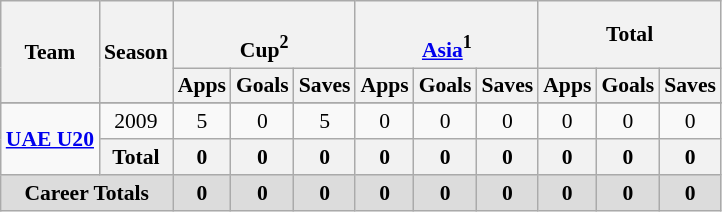<table class="wikitable" style="font-size:90%; text-align: center;">
<tr>
<th rowspan="2">Team</th>
<th rowspan="2">Season</th>
<th colspan="3"><br>Cup<sup>2</sup></th>
<th colspan="3"><br><a href='#'>Asia</a><sup>1</sup></th>
<th colspan="3">Total</th>
</tr>
<tr>
<th>Apps</th>
<th>Goals</th>
<th>Saves</th>
<th>Apps</th>
<th>Goals</th>
<th>Saves</th>
<th>Apps</th>
<th>Goals</th>
<th>Saves</th>
</tr>
<tr>
</tr>
<tr align=center>
<td rowspan="2" align=center valign=center><strong><a href='#'>UAE U20</a></strong></td>
<td>2009</td>
<td>5</td>
<td>0</td>
<td>5</td>
<td>0</td>
<td>0</td>
<td>0</td>
<td>0</td>
<td>0</td>
<td>0</td>
</tr>
<tr align=center>
<th>Total</th>
<th>0</th>
<th>0</th>
<th>0</th>
<th>0</th>
<th>0</th>
<th>0</th>
<th>0</th>
<th>0</th>
<th>0</th>
</tr>
<tr>
<th style="background: #DCDCDC" colspan="2">Career Totals</th>
<th style="background: #DCDCDC">0</th>
<th style="background: #DCDCDC">0</th>
<th style="background: #DCDCDC">0</th>
<th style="background: #DCDCDC">0</th>
<th style="background: #DCDCDC">0</th>
<th style="background: #DCDCDC">0</th>
<th style="background: #DCDCDC">0</th>
<th style="background: #DCDCDC">0</th>
<th style="background: #DCDCDC">0</th>
</tr>
</table>
